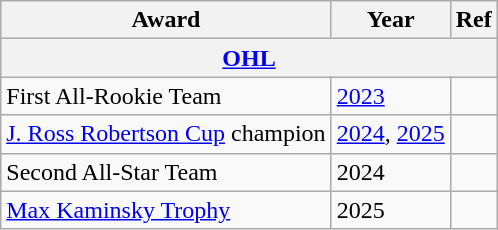<table class="wikitable">
<tr>
<th>Award</th>
<th>Year</th>
<th>Ref</th>
</tr>
<tr>
<th colspan="3"><a href='#'>OHL</a></th>
</tr>
<tr>
<td>First All-Rookie Team</td>
<td><a href='#'>2023</a></td>
<td></td>
</tr>
<tr>
<td><a href='#'>J. Ross Robertson Cup</a> champion</td>
<td><a href='#'>2024</a>, <a href='#'>2025</a></td>
<td></td>
</tr>
<tr>
<td>Second All-Star Team</td>
<td>2024</td>
<td></td>
</tr>
<tr>
<td><a href='#'>Max Kaminsky Trophy</a></td>
<td>2025</td>
<td></td>
</tr>
</table>
